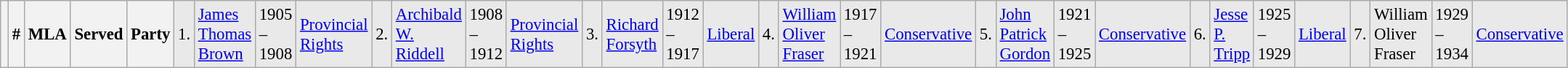<table class="wikitable" style="font-size: 95%; clear:both">
<tr style="background-color:#E9E9E9">
<th></th>
<th style="width: 25px">#</th>
<th style="width: 170px">MLA</th>
<th style="width: 80px">Served</th>
<th style="width: 150px">Party<br></th>
<td>1.</td>
<td><a href='#'>James Thomas Brown</a></td>
<td>1905 – 1908</td>
<td><a href='#'>Provincial Rights</a><br></td>
<td>2.</td>
<td><a href='#'>Archibald W. Riddell</a></td>
<td>1908 – 1912</td>
<td><a href='#'>Provincial Rights</a><br></td>
<td>3.</td>
<td><a href='#'>Richard Forsyth</a></td>
<td>1912 – 1917</td>
<td><a href='#'>Liberal</a><br></td>
<td>4.</td>
<td><a href='#'>William Oliver Fraser</a></td>
<td>1917 – 1921</td>
<td><a href='#'>Conservative</a><br></td>
<td>5.</td>
<td><a href='#'>John Patrick Gordon</a></td>
<td>1921 – 1925</td>
<td><a href='#'>Conservative</a><br></td>
<td>6.</td>
<td><a href='#'>Jesse P. Tripp</a></td>
<td>1925 – 1929</td>
<td><a href='#'>Liberal</a><br></td>
<td>7.</td>
<td>William Oliver Fraser</td>
<td>1929 – 1934</td>
<td><a href='#'>Conservative</a></td>
</tr>
</table>
